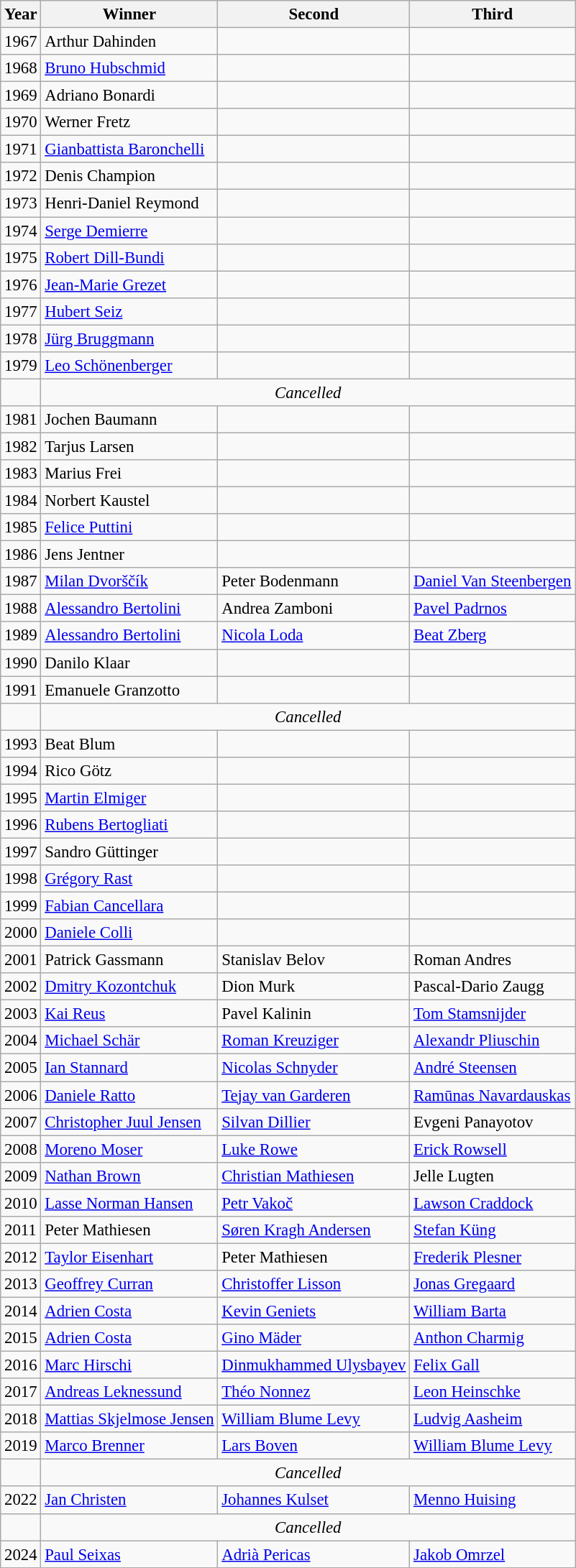<table class="wikitable sortable" style="font-size:95%">
<tr>
<th>Year</th>
<th>Winner</th>
<th>Second</th>
<th>Third</th>
</tr>
<tr>
<td>1967</td>
<td> Arthur Dahinden</td>
<td></td>
<td></td>
</tr>
<tr>
<td>1968</td>
<td> <a href='#'>Bruno Hubschmid</a></td>
<td></td>
<td></td>
</tr>
<tr>
<td>1969</td>
<td> Adriano Bonardi</td>
<td></td>
<td></td>
</tr>
<tr>
<td>1970</td>
<td> Werner Fretz</td>
<td></td>
<td></td>
</tr>
<tr>
<td>1971</td>
<td> <a href='#'>Gianbattista Baronchelli</a></td>
<td></td>
<td></td>
</tr>
<tr>
<td>1972</td>
<td> Denis Champion</td>
<td></td>
<td></td>
</tr>
<tr>
<td>1973</td>
<td> Henri-Daniel Reymond</td>
<td></td>
<td></td>
</tr>
<tr>
<td>1974</td>
<td> <a href='#'>Serge Demierre</a></td>
<td></td>
<td></td>
</tr>
<tr>
<td>1975</td>
<td> <a href='#'>Robert Dill-Bundi</a></td>
<td></td>
<td></td>
</tr>
<tr>
<td>1976</td>
<td> <a href='#'>Jean-Marie Grezet</a></td>
<td></td>
<td></td>
</tr>
<tr>
<td>1977</td>
<td> <a href='#'>Hubert Seiz</a></td>
<td></td>
<td></td>
</tr>
<tr>
<td>1978</td>
<td> <a href='#'>Jürg Bruggmann</a></td>
<td></td>
<td></td>
</tr>
<tr>
<td>1979</td>
<td> <a href='#'>Leo Schönenberger</a></td>
<td></td>
<td></td>
</tr>
<tr>
<td></td>
<td align=center colspan=3><em>Cancelled</em></td>
</tr>
<tr>
<td>1981</td>
<td> Jochen Baumann</td>
<td></td>
<td></td>
</tr>
<tr>
<td>1982</td>
<td> Tarjus Larsen</td>
<td></td>
<td></td>
</tr>
<tr>
<td>1983</td>
<td> Marius Frei</td>
<td></td>
<td></td>
</tr>
<tr>
<td>1984</td>
<td> Norbert Kaustel</td>
<td></td>
<td></td>
</tr>
<tr>
<td>1985</td>
<td> <a href='#'>Felice Puttini</a></td>
<td></td>
<td></td>
</tr>
<tr>
<td>1986</td>
<td> Jens Jentner</td>
<td></td>
<td></td>
</tr>
<tr>
<td>1987</td>
<td> <a href='#'>Milan Dvorščík</a></td>
<td> Peter Bodenmann</td>
<td> <a href='#'>Daniel Van Steenbergen</a></td>
</tr>
<tr>
<td>1988</td>
<td> <a href='#'>Alessandro Bertolini</a></td>
<td> Andrea Zamboni</td>
<td> <a href='#'>Pavel Padrnos</a></td>
</tr>
<tr>
<td>1989</td>
<td> <a href='#'>Alessandro Bertolini</a></td>
<td> <a href='#'>Nicola Loda</a></td>
<td> <a href='#'>Beat Zberg</a></td>
</tr>
<tr>
<td>1990</td>
<td> Danilo Klaar</td>
<td></td>
<td></td>
</tr>
<tr>
<td>1991</td>
<td> Emanuele Granzotto</td>
<td></td>
<td></td>
</tr>
<tr>
<td></td>
<td align=center colspan=3><em>Cancelled</em></td>
</tr>
<tr>
<td>1993</td>
<td> Beat Blum</td>
<td></td>
<td></td>
</tr>
<tr>
<td>1994</td>
<td> Rico Götz</td>
<td></td>
<td></td>
</tr>
<tr>
<td>1995</td>
<td> <a href='#'>Martin Elmiger</a></td>
<td></td>
<td></td>
</tr>
<tr>
<td>1996</td>
<td> <a href='#'>Rubens Bertogliati</a></td>
<td></td>
<td></td>
</tr>
<tr>
<td>1997</td>
<td> Sandro Güttinger</td>
<td></td>
<td></td>
</tr>
<tr>
<td>1998</td>
<td> <a href='#'>Grégory Rast</a></td>
<td></td>
<td></td>
</tr>
<tr>
<td>1999</td>
<td> <a href='#'>Fabian Cancellara</a></td>
<td></td>
<td></td>
</tr>
<tr>
<td>2000</td>
<td> <a href='#'>Daniele Colli</a></td>
<td></td>
<td></td>
</tr>
<tr>
<td>2001</td>
<td> Patrick Gassmann</td>
<td> Stanislav Belov</td>
<td> Roman Andres</td>
</tr>
<tr>
<td>2002</td>
<td> <a href='#'>Dmitry Kozontchuk</a></td>
<td> Dion Murk</td>
<td> Pascal-Dario Zaugg</td>
</tr>
<tr>
<td>2003</td>
<td> <a href='#'>Kai Reus</a></td>
<td> Pavel Kalinin</td>
<td> <a href='#'>Tom Stamsnijder</a></td>
</tr>
<tr>
<td>2004</td>
<td> <a href='#'>Michael Schär</a></td>
<td> <a href='#'>Roman Kreuziger</a></td>
<td> <a href='#'>Alexandr Pliuschin</a></td>
</tr>
<tr>
<td>2005</td>
<td> <a href='#'>Ian Stannard</a></td>
<td> <a href='#'>Nicolas Schnyder</a></td>
<td> <a href='#'>André Steensen</a></td>
</tr>
<tr>
<td>2006</td>
<td> <a href='#'>Daniele Ratto</a></td>
<td> <a href='#'>Tejay van Garderen</a></td>
<td> <a href='#'>Ramūnas Navardauskas</a></td>
</tr>
<tr>
<td>2007</td>
<td> <a href='#'>Christopher Juul Jensen</a></td>
<td> <a href='#'>Silvan Dillier</a></td>
<td> Evgeni Panayotov</td>
</tr>
<tr>
<td>2008</td>
<td> <a href='#'>Moreno Moser</a></td>
<td> <a href='#'>Luke Rowe</a></td>
<td> <a href='#'>Erick Rowsell</a></td>
</tr>
<tr>
<td>2009</td>
<td> <a href='#'>Nathan Brown</a></td>
<td> <a href='#'>Christian Mathiesen</a></td>
<td> Jelle Lugten</td>
</tr>
<tr>
<td>2010</td>
<td> <a href='#'>Lasse Norman Hansen</a></td>
<td> <a href='#'>Petr Vakoč</a></td>
<td> <a href='#'>Lawson Craddock</a></td>
</tr>
<tr>
<td>2011</td>
<td> Peter Mathiesen</td>
<td> <a href='#'>Søren Kragh Andersen</a></td>
<td> <a href='#'>Stefan Küng</a></td>
</tr>
<tr>
<td>2012</td>
<td> <a href='#'>Taylor Eisenhart</a></td>
<td> Peter Mathiesen</td>
<td> <a href='#'>Frederik Plesner</a></td>
</tr>
<tr>
<td>2013</td>
<td> <a href='#'>Geoffrey Curran</a></td>
<td> <a href='#'>Christoffer Lisson</a></td>
<td> <a href='#'>Jonas Gregaard</a></td>
</tr>
<tr>
<td>2014</td>
<td> <a href='#'>Adrien Costa</a></td>
<td> <a href='#'>Kevin Geniets</a></td>
<td> <a href='#'>William Barta</a></td>
</tr>
<tr>
<td>2015</td>
<td> <a href='#'>Adrien Costa</a></td>
<td> <a href='#'>Gino Mäder</a></td>
<td> <a href='#'>Anthon Charmig</a></td>
</tr>
<tr>
<td>2016</td>
<td> <a href='#'>Marc Hirschi</a></td>
<td> <a href='#'>Dinmukhammed Ulysbayev</a></td>
<td> <a href='#'>Felix Gall</a></td>
</tr>
<tr>
<td>2017</td>
<td> <a href='#'>Andreas Leknessund</a></td>
<td> <a href='#'>Théo Nonnez</a></td>
<td> <a href='#'>Leon Heinschke</a></td>
</tr>
<tr>
<td>2018</td>
<td> <a href='#'>Mattias Skjelmose Jensen</a></td>
<td> <a href='#'>William Blume Levy</a></td>
<td> <a href='#'>Ludvig Aasheim</a></td>
</tr>
<tr>
<td>2019</td>
<td> <a href='#'>Marco Brenner</a></td>
<td> <a href='#'>Lars Boven</a></td>
<td> <a href='#'>William Blume Levy</a></td>
</tr>
<tr>
<td></td>
<td colspan=3 align=center><em>Cancelled</em></td>
</tr>
<tr>
<td>2022</td>
<td> <a href='#'>Jan Christen</a></td>
<td> <a href='#'>Johannes Kulset</a></td>
<td> <a href='#'>Menno Huising</a></td>
</tr>
<tr>
<td></td>
<td colspan=3 align=center><em>Cancelled</em></td>
</tr>
<tr>
<td>2024</td>
<td> <a href='#'>Paul Seixas</a></td>
<td> <a href='#'>Adrià Pericas</a></td>
<td> <a href='#'>Jakob Omrzel</a></td>
</tr>
</table>
